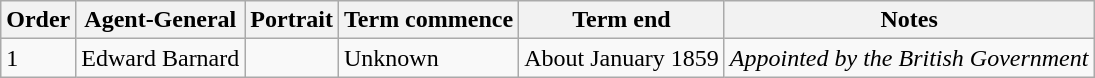<table class="wikitable">
<tr>
<th>Order</th>
<th>Agent-General</th>
<th>Portrait</th>
<th>Term commence</th>
<th>Term end</th>
<th>Notes</th>
</tr>
<tr>
<td>1</td>
<td>Edward Barnard</td>
<td></td>
<td>Unknown</td>
<td>About January 1859</td>
<td><em>Appointed by the British Government</em></td>
</tr>
</table>
